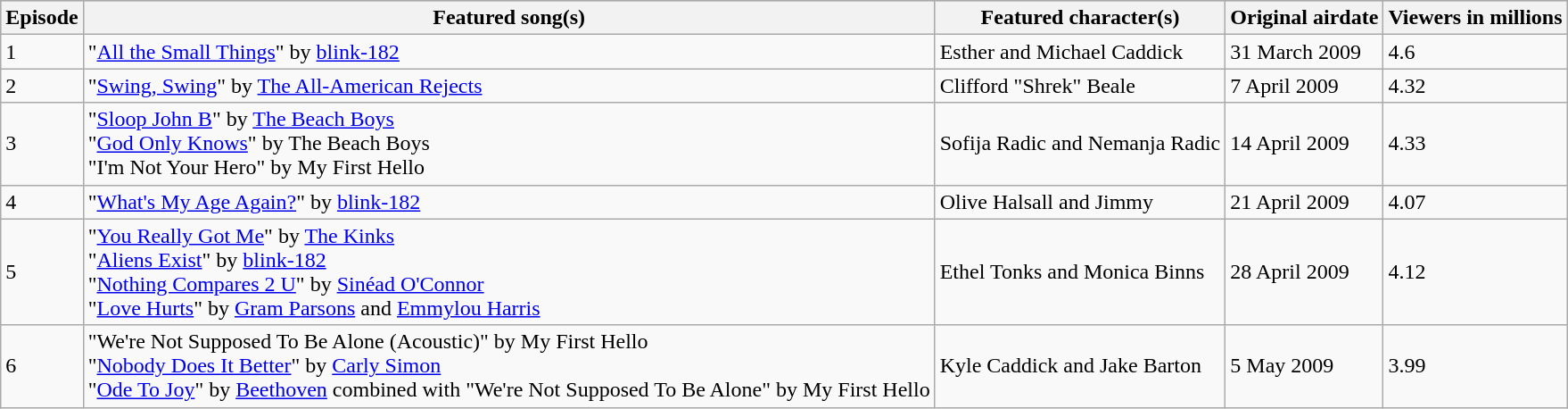<table class="wikitable">
<tr style="background:#b0c4de; text-align:center;">
<th>Episode</th>
<th>Featured song(s)</th>
<th>Featured character(s)</th>
<th>Original airdate</th>
<th>Viewers in millions</th>
</tr>
<tr>
<td>1</td>
<td>"<a href='#'>All the Small Things</a>" by <a href='#'>blink-182</a></td>
<td>Esther and Michael Caddick</td>
<td>31 March 2009</td>
<td>4.6</td>
</tr>
<tr>
<td>2</td>
<td>"<a href='#'>Swing, Swing</a>" by <a href='#'>The All-American Rejects</a></td>
<td>Clifford "Shrek" Beale</td>
<td>7 April 2009</td>
<td>4.32</td>
</tr>
<tr>
<td>3</td>
<td>"<a href='#'>Sloop John B</a>" by <a href='#'>The Beach Boys</a> <br> "<a href='#'>God Only Knows</a>" by The Beach Boys <br>"I'm Not Your Hero" by My First Hello</td>
<td>Sofija Radic and Nemanja Radic</td>
<td>14 April 2009</td>
<td>4.33</td>
</tr>
<tr>
<td>4</td>
<td>"<a href='#'>What's My Age Again?</a>" by <a href='#'>blink-182</a></td>
<td>Olive Halsall and Jimmy</td>
<td>21 April 2009</td>
<td>4.07</td>
</tr>
<tr>
<td>5</td>
<td>"<a href='#'>You Really Got Me</a>" by <a href='#'>The Kinks</a><br>"<a href='#'>Aliens Exist</a>" by <a href='#'>blink-182</a><br>"<a href='#'>Nothing Compares 2 U</a>" by <a href='#'>Sinéad O'Connor</a><br>"<a href='#'>Love Hurts</a>" by <a href='#'>Gram Parsons</a> and <a href='#'>Emmylou Harris</a></td>
<td>Ethel Tonks and Monica Binns</td>
<td>28 April 2009</td>
<td>4.12</td>
</tr>
<tr>
<td>6</td>
<td>"We're Not Supposed To Be Alone (Acoustic)" by My First Hello<br>"<a href='#'>Nobody Does It Better</a>" by <a href='#'>Carly Simon</a><br>"<a href='#'>Ode To Joy</a>" by <a href='#'>Beethoven</a> combined with "We're Not Supposed To Be Alone" by My First Hello</td>
<td>Kyle Caddick and Jake Barton</td>
<td>5 May 2009</td>
<td>3.99</td>
</tr>
</table>
